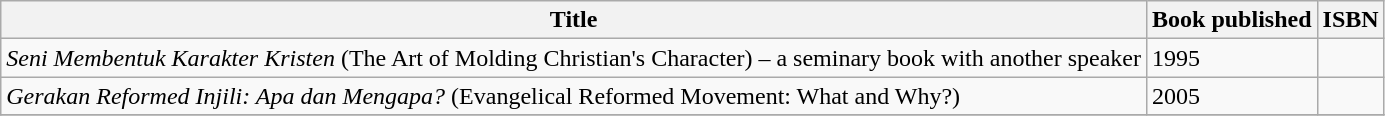<table class="wikitable sortable">
<tr>
<th>Title</th>
<th>Book published</th>
<th>ISBN</th>
</tr>
<tr>
<td><em>Seni Membentuk Karakter Kristen</em> (The Art of Molding Christian's Character) – a seminary book with another speaker</td>
<td>1995</td>
<td></td>
</tr>
<tr>
<td><em>Gerakan Reformed Injili: Apa dan Mengapa?</em> (Evangelical Reformed Movement: What and Why?)</td>
<td>2005</td>
<td></td>
</tr>
<tr>
</tr>
</table>
